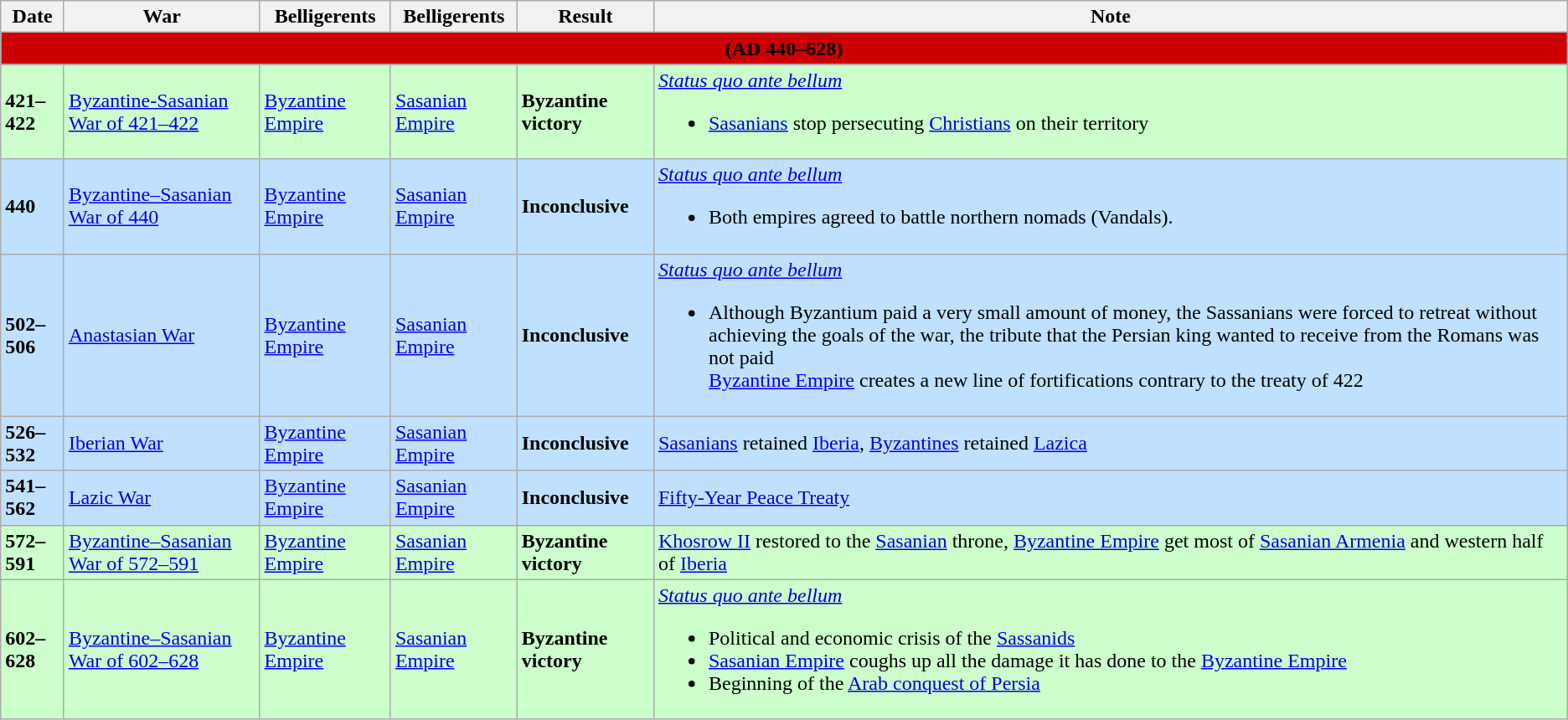<table class="wikitable">
<tr>
<th>Date</th>
<th>War</th>
<th>Belligerents</th>
<th>Belligerents</th>
<th>Result</th>
<th>Note</th>
</tr>
<tr>
<th colspan="6" style="background:#CC0000"><span><strong>(AD 440–628)</strong></span></th>
</tr>
<tr>
</tr>
<tr - bgcolor="#CCFFCC">
<td><strong>421–422</strong></td>
<td><a href='#'>Byzantine-Sasanian War of 421–422</a></td>
<td><a href='#'>Byzantine Empire</a></td>
<td><a href='#'>Sasanian Empire</a></td>
<td><strong>Byzantine victory</strong></td>
<td><em><a href='#'>Status quo ante bellum</a></em><br><ul><li><a href='#'>Sasanians</a> stop persecuting <a href='#'>Christians</a> on their territory</li></ul></td>
</tr>
<tr - bgcolor="#C0E0FF">
<td><strong>440</strong></td>
<td><a href='#'>Byzantine–Sasanian War of 440</a></td>
<td><a href='#'>Byzantine Empire</a></td>
<td><a href='#'>Sasanian Empire</a></td>
<td><strong>Inconclusive</strong></td>
<td><em><a href='#'>Status quo ante bellum</a></em><br><ul><li>Both empires agreed to battle northern nomads (Vandals).</li></ul></td>
</tr>
<tr - bgcolor="#C0E0FF">
<td><strong>502–506</strong></td>
<td><a href='#'>Anastasian War</a></td>
<td><a href='#'>Byzantine Empire</a></td>
<td><a href='#'>Sasanian Empire</a></td>
<td><strong>Inconclusive</strong></td>
<td><em><a href='#'>Status quo ante bellum</a></em><br><ul><li>Although Byzantium paid a very small amount of money, the Sassanians were forced to retreat without achieving the goals of the war, the tribute that the Persian king wanted to receive from the Romans was not paid<br><a href='#'>Byzantine Empire</a> creates a new line of fortifications contrary to the treaty of 422</li></ul></td>
</tr>
<tr - bgcolor="#C0E0FF">
<td><strong>526–532</strong></td>
<td><a href='#'>Iberian War</a></td>
<td><a href='#'>Byzantine Empire</a></td>
<td><a href='#'>Sasanian Empire</a></td>
<td><strong>Inconclusive</strong></td>
<td><a href='#'>Sasanians</a> retained <a href='#'>Iberia</a>, <a href='#'>Byzantines</a> retained <a href='#'>Lazica</a></td>
</tr>
<tr - bgcolor="#C0E0FF">
<td><strong>541–562</strong></td>
<td><a href='#'>Lazic War</a></td>
<td><a href='#'>Byzantine Empire</a></td>
<td><a href='#'>Sasanian Empire</a></td>
<td><strong>Inconclusive</strong></td>
<td><a href='#'>Fifty-Year Peace Treaty</a></td>
</tr>
<tr - bgcolor="#CCFFCC">
<td><strong>572–591</strong></td>
<td><a href='#'>Byzantine–Sasanian War of 572–591</a></td>
<td><a href='#'>Byzantine Empire</a></td>
<td><a href='#'>Sasanian Empire</a></td>
<td><strong>Byzantine victory</strong></td>
<td><a href='#'>Khosrow II</a> restored to the <a href='#'>Sasanian</a> throne, <a href='#'>Byzantine Empire</a> get most of <a href='#'>Sasanian Armenia</a> and western half of <a href='#'>Iberia</a></td>
</tr>
<tr - bgcolor="#CCFFCC">
<td><strong>602–628</strong></td>
<td><a href='#'>Byzantine–Sasanian War of 602–628</a></td>
<td><a href='#'>Byzantine Empire</a></td>
<td><a href='#'>Sasanian Empire</a></td>
<td><strong>Byzantine victory</strong></td>
<td><em><a href='#'>Status quo ante bellum</a></em><br><ul><li>Political and economic crisis of the <a href='#'>Sassanids</a></li><li><a href='#'>Sasanian Empire</a> coughs up all the damage it has done to the <a href='#'>Byzantine Empire</a></li><li>Beginning of the <a href='#'>Arab conquest of Persia</a></li></ul></td>
</tr>
</table>
